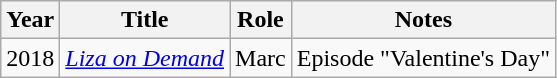<table class="wikitable sortable">
<tr>
<th>Year</th>
<th>Title</th>
<th>Role</th>
<th>Notes</th>
</tr>
<tr>
<td>2018</td>
<td><em><a href='#'>Liza on Demand</a></em></td>
<td>Marc</td>
<td>Episode "Valentine's Day"</td>
</tr>
</table>
